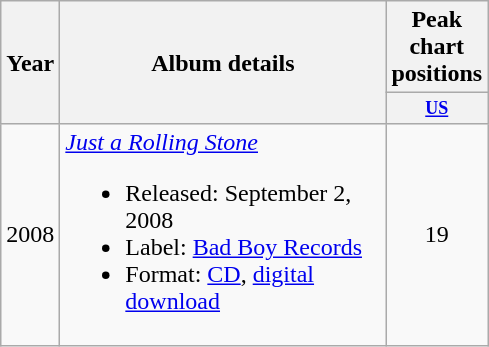<table class="wikitable" style="text-align:center;">
<tr>
<th rowspan="2">Year</th>
<th style="width:210px;" rowspan="2">Album details</th>
<th>Peak chart positions</th>
</tr>
<tr>
<th style="width:3em;font-size:75%"><a href='#'>US</a><br></th>
</tr>
<tr>
<td style="text-align:center;">2008</td>
<td align="left"><em><a href='#'>Just a Rolling Stone</a></em><br><ul><li>Released: September 2, 2008</li><li>Label: <a href='#'>Bad Boy Records</a></li><li>Format: <a href='#'>CD</a>, <a href='#'>digital download</a></li></ul></td>
<td style="text-align:center;">19</td>
</tr>
</table>
